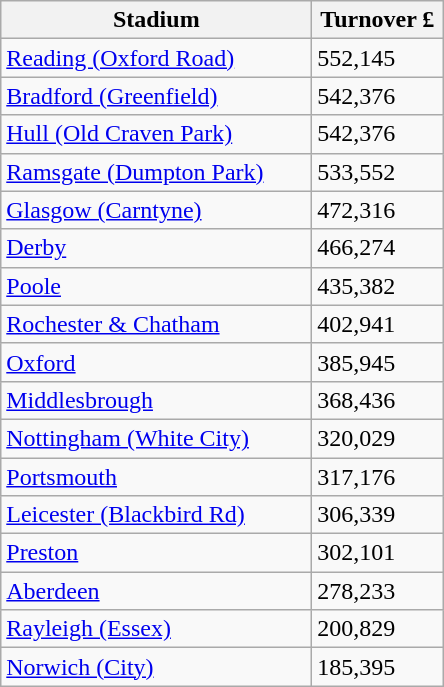<table class="wikitable">
<tr>
<th width=200>Stadium</th>
<th width=80>Turnover £</th>
</tr>
<tr>
<td><a href='#'>Reading (Oxford Road)</a></td>
<td>552,145</td>
</tr>
<tr>
<td><a href='#'>Bradford (Greenfield)</a></td>
<td>542,376</td>
</tr>
<tr>
<td><a href='#'>Hull (Old Craven Park)</a></td>
<td>542,376</td>
</tr>
<tr>
<td><a href='#'>Ramsgate (Dumpton Park)</a></td>
<td>533,552</td>
</tr>
<tr>
<td><a href='#'>Glasgow (Carntyne)</a></td>
<td>472,316</td>
</tr>
<tr>
<td><a href='#'>Derby</a></td>
<td>466,274</td>
</tr>
<tr>
<td><a href='#'>Poole</a></td>
<td>435,382</td>
</tr>
<tr>
<td><a href='#'>Rochester & Chatham</a></td>
<td>402,941</td>
</tr>
<tr>
<td><a href='#'>Oxford</a></td>
<td>385,945</td>
</tr>
<tr>
<td><a href='#'>Middlesbrough</a></td>
<td>368,436</td>
</tr>
<tr>
<td><a href='#'>Nottingham (White City)</a></td>
<td>320,029</td>
</tr>
<tr>
<td><a href='#'>Portsmouth</a></td>
<td>317,176</td>
</tr>
<tr>
<td><a href='#'>Leicester (Blackbird Rd)</a></td>
<td>306,339</td>
</tr>
<tr>
<td><a href='#'>Preston</a></td>
<td>302,101</td>
</tr>
<tr>
<td><a href='#'>Aberdeen</a></td>
<td>278,233</td>
</tr>
<tr>
<td><a href='#'>Rayleigh (Essex)</a></td>
<td>200,829</td>
</tr>
<tr>
<td><a href='#'>Norwich (City)</a></td>
<td>185,395</td>
</tr>
</table>
